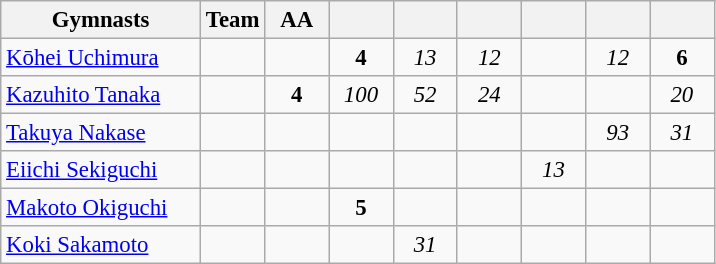<table class="wikitable sortable collapsible autocollapse plainrowheaders" style="text-align:center; font-size:95%;">
<tr>
<th width=28% class=unsortable>Gymnasts</th>
<th width=9% class=unsortable>Team</th>
<th width=9% class=unsortable>AA</th>
<th width=9% class=unsortable></th>
<th width=9% class=unsortable></th>
<th width=9% class=unsortable></th>
<th width=9% class=unsortable></th>
<th width=9% class=unsortable></th>
<th width=9% class=unsortable></th>
</tr>
<tr>
<td align=left><a href='#'>Kōhei Uchimura</a></td>
<td></td>
<td></td>
<td><strong>4</strong></td>
<td><em>13</em></td>
<td><em>12</em></td>
<td></td>
<td><em>12</em></td>
<td><strong>6</strong></td>
</tr>
<tr>
<td align=left><a href='#'>Kazuhito Tanaka</a></td>
<td></td>
<td><strong>4</strong></td>
<td><em>100</em></td>
<td><em>52</em></td>
<td><em>24</em></td>
<td></td>
<td></td>
<td><em>20</em></td>
</tr>
<tr>
<td align=left><a href='#'>Takuya Nakase</a></td>
<td></td>
<td></td>
<td></td>
<td></td>
<td></td>
<td></td>
<td><em>93</em></td>
<td><em>31</em></td>
</tr>
<tr>
<td align=left><a href='#'>Eiichi Sekiguchi</a></td>
<td></td>
<td></td>
<td></td>
<td></td>
<td></td>
<td><em>13</em></td>
<td></td>
<td></td>
</tr>
<tr>
<td align=left><a href='#'>Makoto Okiguchi</a></td>
<td></td>
<td></td>
<td><strong>5</strong></td>
<td></td>
<td></td>
<td></td>
<td></td>
<td></td>
</tr>
<tr>
<td align=left><a href='#'>Koki Sakamoto</a></td>
<td></td>
<td></td>
<td></td>
<td><em>31</em></td>
<td></td>
<td></td>
<td></td>
<td></td>
</tr>
</table>
